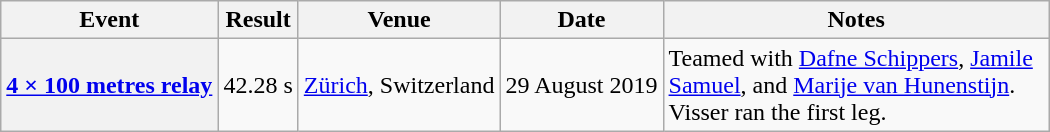<table class="wikitable">
<tr>
<th scope="col">Event</th>
<th scope="col">Result</th>
<th scope="col">Venue</th>
<th scope="col">Date</th>
<th scope="col" style="width:250px;">Notes</th>
</tr>
<tr>
<th scope="row"><a href='#'>4 × 100 metres relay</a></th>
<td style="text-align:center;">42.28 s</td>
<td><a href='#'>Zürich</a>, Switzerland</td>
<td>29 August 2019</td>
<td>Teamed with <a href='#'>Dafne Schippers</a>, <a href='#'>Jamile Samuel</a>, and <a href='#'>Marije van Hunenstijn</a>. Visser ran the first leg.</td>
</tr>
</table>
